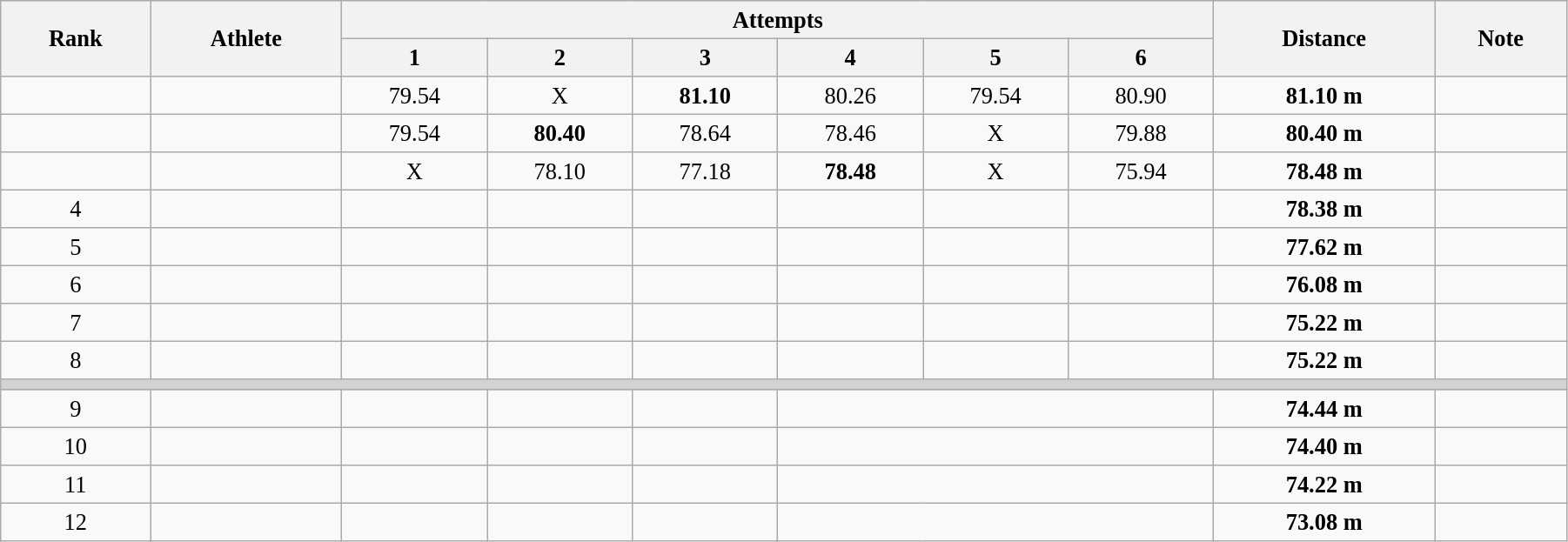<table class="wikitable" style=" text-align:center; font-size:110%;" width="95%">
<tr>
<th rowspan="2">Rank</th>
<th rowspan="2">Athlete</th>
<th colspan="6">Attempts</th>
<th rowspan="2">Distance</th>
<th rowspan="2">Note</th>
</tr>
<tr>
<th>1</th>
<th>2</th>
<th>3</th>
<th>4</th>
<th>5</th>
<th>6</th>
</tr>
<tr>
<td></td>
<td align=left></td>
<td>79.54</td>
<td>X</td>
<td><strong>81.10</strong></td>
<td>80.26</td>
<td>79.54</td>
<td>80.90</td>
<td><strong>81.10 m</strong></td>
<td></td>
</tr>
<tr>
<td></td>
<td align=left></td>
<td>79.54</td>
<td><strong>80.40</strong></td>
<td>78.64</td>
<td>78.46</td>
<td>X</td>
<td>79.88</td>
<td><strong>80.40 m</strong></td>
<td></td>
</tr>
<tr>
<td></td>
<td align=left></td>
<td>X</td>
<td>78.10</td>
<td>77.18</td>
<td><strong>78.48</strong></td>
<td>X</td>
<td>75.94</td>
<td><strong>78.48 m</strong></td>
<td></td>
</tr>
<tr>
<td>4</td>
<td align=left></td>
<td></td>
<td></td>
<td></td>
<td></td>
<td></td>
<td></td>
<td><strong>78.38 m</strong></td>
<td></td>
</tr>
<tr>
<td>5</td>
<td align=left></td>
<td></td>
<td></td>
<td></td>
<td></td>
<td></td>
<td></td>
<td><strong>77.62 m</strong></td>
<td></td>
</tr>
<tr>
<td>6</td>
<td align=left></td>
<td></td>
<td></td>
<td></td>
<td></td>
<td></td>
<td></td>
<td><strong>76.08 m</strong></td>
<td></td>
</tr>
<tr>
<td>7</td>
<td align=left></td>
<td></td>
<td></td>
<td></td>
<td></td>
<td></td>
<td></td>
<td><strong>75.22 m</strong></td>
<td></td>
</tr>
<tr>
<td>8</td>
<td align=left></td>
<td></td>
<td></td>
<td></td>
<td></td>
<td></td>
<td></td>
<td><strong>75.22 m</strong></td>
<td></td>
</tr>
<tr>
<td colspan=10 bgcolor=lightgray></td>
</tr>
<tr>
<td>9</td>
<td align=left></td>
<td></td>
<td></td>
<td></td>
<td colspan=3></td>
<td><strong>74.44 m</strong></td>
<td></td>
</tr>
<tr>
<td>10</td>
<td align=left></td>
<td></td>
<td></td>
<td></td>
<td colspan=3></td>
<td><strong>74.40 m</strong></td>
<td></td>
</tr>
<tr>
<td>11</td>
<td align=left></td>
<td></td>
<td></td>
<td></td>
<td colspan=3></td>
<td><strong>74.22 m</strong></td>
<td></td>
</tr>
<tr>
<td>12</td>
<td align=left></td>
<td></td>
<td></td>
<td></td>
<td colspan=3></td>
<td><strong>73.08 m</strong></td>
<td></td>
</tr>
</table>
